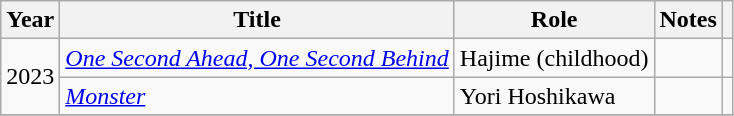<table class="wikitable sortable">
<tr>
<th>Year</th>
<th>Title</th>
<th>Role</th>
<th class="unsortable">Notes</th>
<th class="unsortable"></th>
</tr>
<tr>
<td rowspan="2">2023</td>
<td><em><a href='#'>One Second Ahead, One Second Behind</a></em></td>
<td>Hajime (childhood)</td>
<td></td>
<td></td>
</tr>
<tr>
<td><em><a href='#'>Monster</a></em></td>
<td>Yori Hoshikawa</td>
<td></td>
<td></td>
</tr>
<tr>
</tr>
</table>
